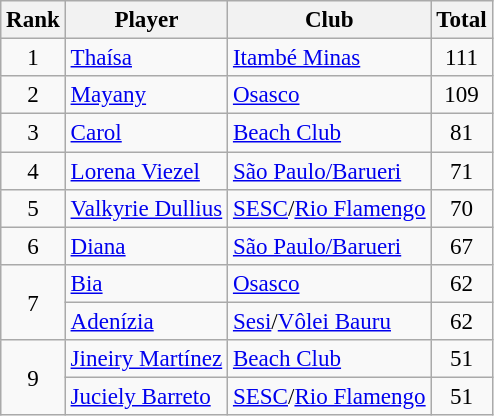<table class="wikitable sortable" style="text-align: center;font-size:96%">
<tr>
<th>Rank</th>
<th>Player</th>
<th>Club</th>
<th>Total</th>
</tr>
<tr>
<td>1</td>
<td style="text-align: left;"> <a href='#'>Thaísa</a></td>
<td style="text-align: left;"> <a href='#'>Itambé Minas</a></td>
<td>111</td>
</tr>
<tr>
<td>2</td>
<td style="text-align: left;"> <a href='#'>Mayany</a></td>
<td style="text-align: left;"> <a href='#'>Osasco</a></td>
<td>109</td>
</tr>
<tr>
<td>3</td>
<td style="text-align: left;"> <a href='#'>Carol</a></td>
<td style="text-align: left;"> <a href='#'>Beach Club</a></td>
<td>81</td>
</tr>
<tr>
<td>4</td>
<td style="text-align: left;"> <a href='#'>Lorena Viezel</a></td>
<td style="text-align: left;"> <a href='#'>São Paulo/Barueri</a></td>
<td>71</td>
</tr>
<tr>
<td>5</td>
<td style="text-align: left;"> <a href='#'>Valkyrie Dullius</a></td>
<td style="text-align: left;"> <a href='#'>SESC</a>/<a href='#'>Rio Flamengo</a></td>
<td>70</td>
</tr>
<tr>
<td>6</td>
<td style="text-align: left;"> <a href='#'>Diana</a></td>
<td style="text-align: left;"> <a href='#'>São Paulo/Barueri</a></td>
<td>67</td>
</tr>
<tr>
<td rowspan="2">7</td>
<td style="text-align: left;"> <a href='#'>Bia</a></td>
<td style="text-align: left;"> <a href='#'>Osasco</a></td>
<td>62</td>
</tr>
<tr>
<td style="text-align: left;"> <a href='#'>Adenízia</a></td>
<td style="text-align: left;"> <a href='#'>Sesi</a>/<a href='#'>Vôlei Bauru</a></td>
<td>62</td>
</tr>
<tr>
<td rowspan="2">9</td>
<td style="text-align: left;"> <a href='#'>Jineiry Martínez</a></td>
<td style="text-align: left;"> <a href='#'>Beach Club</a></td>
<td>51</td>
</tr>
<tr>
<td style="text-align: left;"> <a href='#'>Juciely Barreto</a></td>
<td style="text-align: left;"> <a href='#'>SESC</a>/<a href='#'>Rio Flamengo</a></td>
<td>51</td>
</tr>
</table>
